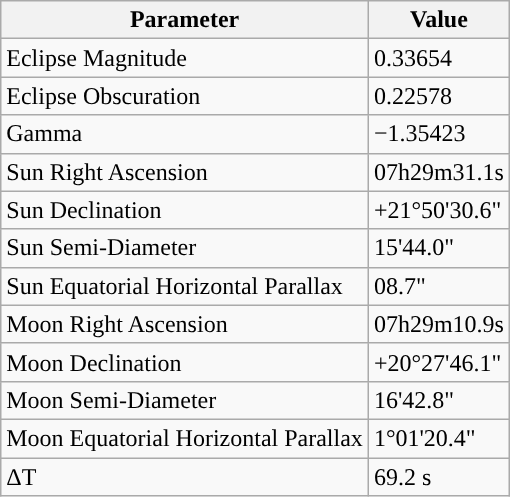<table class="wikitable">
<tr>
<th>Parameter</th>
<th>Value</th>
</tr>
<tr>
<td>Eclipse Magnitude</td>
<td>0.33654</td>
</tr>
<tr>
<td>Eclipse Obscuration</td>
<td>0.22578</td>
</tr>
<tr>
<td>Gamma</td>
<td>−1.35423</td>
</tr>
<tr>
<td>Sun Right Ascension</td>
<td>07h29m31.1s</td>
</tr>
<tr>
<td>Sun Declination</td>
<td>+21°50'30.6"</td>
</tr>
<tr>
<td>Sun Semi-Diameter</td>
<td>15'44.0"</td>
</tr>
<tr>
<td>Sun Equatorial Horizontal Parallax</td>
<td>08.7"</td>
</tr>
<tr>
<td>Moon Right Ascension</td>
<td>07h29m10.9s</td>
</tr>
<tr>
<td>Moon Declination</td>
<td>+20°27'46.1"</td>
</tr>
<tr>
<td>Moon Semi-Diameter</td>
<td>16'42.8"</td>
</tr>
<tr>
<td>Moon Equatorial Horizontal Parallax</td>
<td>1°01'20.4"</td>
</tr>
<tr>
<td>ΔT</td>
<td>69.2 s</td>
</tr>
</table>
